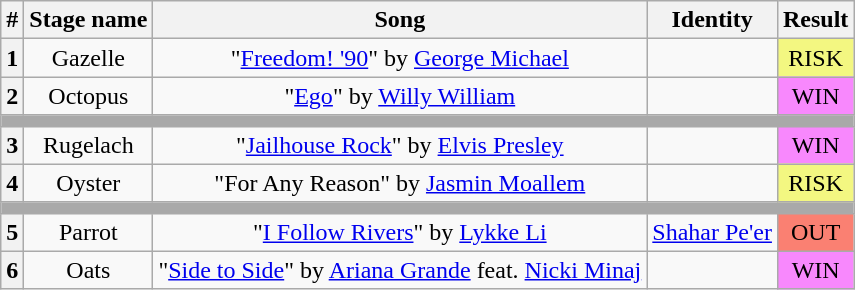<table class="wikitable plainrowheaders" style="text-align: center;">
<tr>
<th>#</th>
<th>Stage name</th>
<th>Song</th>
<th>Identity</th>
<th>Result</th>
</tr>
<tr>
<th>1</th>
<td>Gazelle</td>
<td>"<a href='#'>Freedom! '90</a>" by <a href='#'>George Michael</a></td>
<td></td>
<td bgcolor="F3F781">RISK</td>
</tr>
<tr>
<th>2</th>
<td>Octopus</td>
<td>"<a href='#'>Ego</a>" by <a href='#'>Willy William</a></td>
<td></td>
<td bgcolor="F888FD">WIN</td>
</tr>
<tr>
<th colspan="5" style="background:darkgrey"></th>
</tr>
<tr>
<th>3</th>
<td>Rugelach</td>
<td>"<a href='#'>Jailhouse Rock</a>" by <a href='#'>Elvis Presley</a></td>
<td></td>
<td bgcolor="F888FD">WIN</td>
</tr>
<tr>
<th>4</th>
<td>Oyster</td>
<td>"For Any Reason" by <a href='#'>Jasmin Moallem</a></td>
<td></td>
<td bgcolor="F3F781">RISK</td>
</tr>
<tr>
<th colspan="5" style="background:darkgrey"></th>
</tr>
<tr>
<th>5</th>
<td>Parrot</td>
<td>"<a href='#'>I Follow Rivers</a>" by <a href='#'>Lykke Li</a></td>
<td><a href='#'>Shahar Pe'er</a></td>
<td bgcolor="salmon">OUT</td>
</tr>
<tr>
<th>6</th>
<td>Oats</td>
<td>"<a href='#'>Side to Side</a>" by <a href='#'>Ariana Grande</a> feat. <a href='#'>Nicki Minaj</a></td>
<td></td>
<td bgcolor="F888FD">WIN</td>
</tr>
</table>
